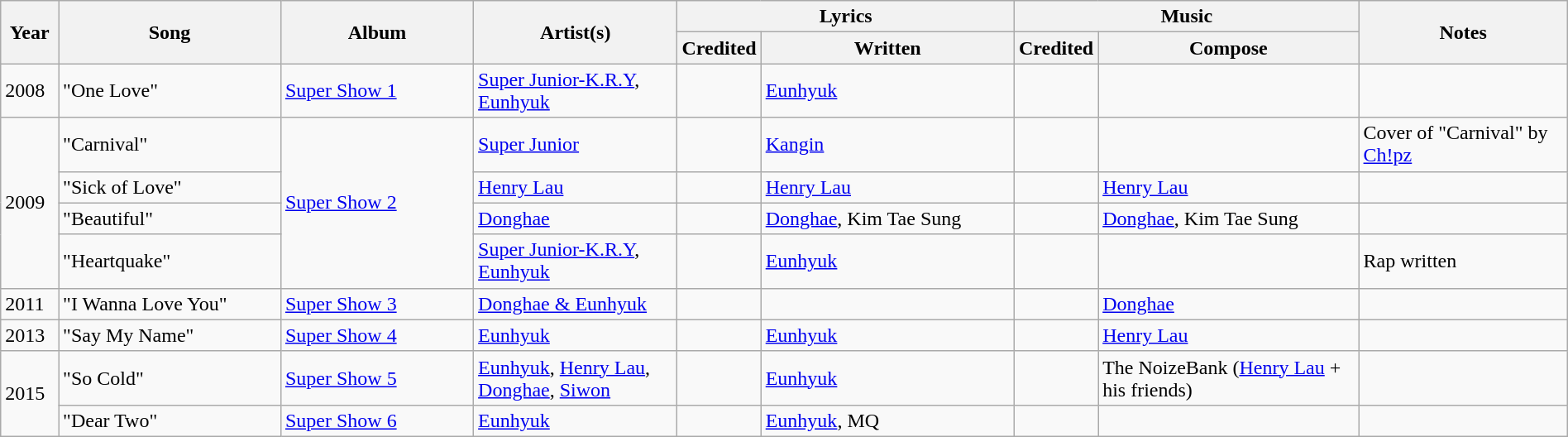<table class="wikitable"  style="width:100%">
<tr>
<th rowspan=2 width=50px>Year</th>
<th rowspan=2 width=300px>Song</th>
<th rowspan=2 width=300px>Album</th>
<th rowspan=2 width=300px>Artist(s)</th>
<th colspan="2">Lyrics</th>
<th colspan="2">Music</th>
<th rowspan=2 width=300px>Notes</th>
</tr>
<tr>
<th width=50px>Credited</th>
<th width=400px>Written</th>
<th width=50px>Credited</th>
<th width=400px>Compose</th>
</tr>
<tr>
<td>2008</td>
<td>"One Love"</td>
<td><a href='#'>Super Show 1</a></td>
<td><a href='#'>Super Junior-K.R.Y</a>, <a href='#'>Eunhyuk</a></td>
<td></td>
<td><a href='#'>Eunhyuk</a></td>
<td></td>
<td></td>
<td></td>
</tr>
<tr>
<td rowspan="4">2009</td>
<td>"Carnival"</td>
<td rowspan="4"><a href='#'>Super Show 2</a></td>
<td><a href='#'>Super Junior</a></td>
<td></td>
<td><a href='#'>Kangin</a></td>
<td></td>
<td></td>
<td>Cover of "Carnival" by <a href='#'>Ch!pz</a></td>
</tr>
<tr>
<td>"Sick of Love"</td>
<td><a href='#'>Henry Lau</a></td>
<td></td>
<td><a href='#'>Henry Lau</a></td>
<td></td>
<td><a href='#'>Henry Lau</a></td>
<td></td>
</tr>
<tr>
<td>"Beautiful"</td>
<td><a href='#'>Donghae</a></td>
<td></td>
<td><a href='#'>Donghae</a>, Kim Tae Sung</td>
<td></td>
<td><a href='#'>Donghae</a>, Kim Tae Sung</td>
<td></td>
</tr>
<tr>
<td>"Heartquake"</td>
<td><a href='#'>Super Junior-K.R.Y</a>, <a href='#'>Eunhyuk</a></td>
<td></td>
<td><a href='#'>Eunhyuk</a></td>
<td></td>
<td></td>
<td>Rap written</td>
</tr>
<tr>
<td>2011</td>
<td>"I Wanna Love You"</td>
<td><a href='#'>Super Show 3</a></td>
<td><a href='#'>Donghae & Eunhyuk</a></td>
<td></td>
<td></td>
<td></td>
<td><a href='#'>Donghae</a></td>
<td></td>
</tr>
<tr>
<td>2013</td>
<td>"Say My Name"</td>
<td><a href='#'>Super Show 4</a></td>
<td><a href='#'>Eunhyuk</a></td>
<td></td>
<td><a href='#'>Eunhyuk</a></td>
<td></td>
<td><a href='#'>Henry Lau</a></td>
<td></td>
</tr>
<tr>
<td rowspan="2">2015</td>
<td>"So Cold"</td>
<td><a href='#'>Super Show 5</a></td>
<td><a href='#'>Eunhyuk</a>, <a href='#'>Henry Lau</a>, <a href='#'>Donghae</a>, <a href='#'>Siwon</a></td>
<td></td>
<td><a href='#'>Eunhyuk</a></td>
<td></td>
<td>The NoizeBank (<a href='#'>Henry Lau</a> + his friends)</td>
<td></td>
</tr>
<tr>
<td>"Dear Two"</td>
<td><a href='#'>Super Show 6</a></td>
<td><a href='#'>Eunhyuk</a></td>
<td></td>
<td><a href='#'>Eunhyuk</a>, MQ</td>
<td></td>
<td></td>
<td></td>
</tr>
</table>
